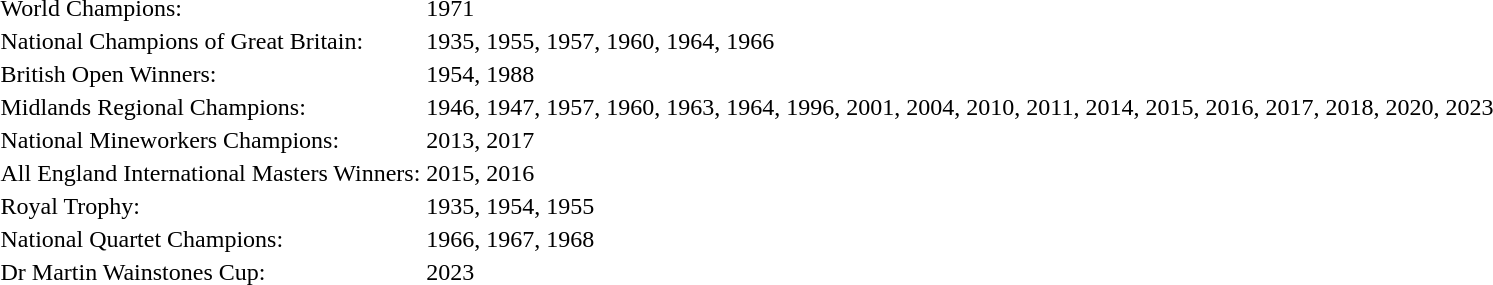<table>
<tr>
<td>World Champions:</td>
<td>1971</td>
</tr>
<tr>
<td>National Champions of Great Britain:</td>
<td>1935, 1955, 1957, 1960, 1964, 1966</td>
</tr>
<tr>
<td>British Open Winners:</td>
<td>1954, 1988</td>
</tr>
<tr>
<td>Midlands Regional Champions:</td>
<td>1946, 1947, 1957, 1960, 1963, 1964, 1996, 2001, 2004, 2010, 2011, 2014, 2015, 2016, 2017, 2018, 2020, 2023</td>
</tr>
<tr>
<td>National Mineworkers Champions:</td>
<td>2013, 2017</td>
</tr>
<tr>
<td>All England International Masters Winners:</td>
<td>2015, 2016</td>
</tr>
<tr>
<td>Royal Trophy:</td>
<td>1935, 1954, 1955</td>
</tr>
<tr>
<td>National Quartet Champions:</td>
<td>1966, 1967, 1968</td>
</tr>
<tr>
<td>Dr Martin Wainstones Cup:</td>
<td>2023</td>
</tr>
</table>
